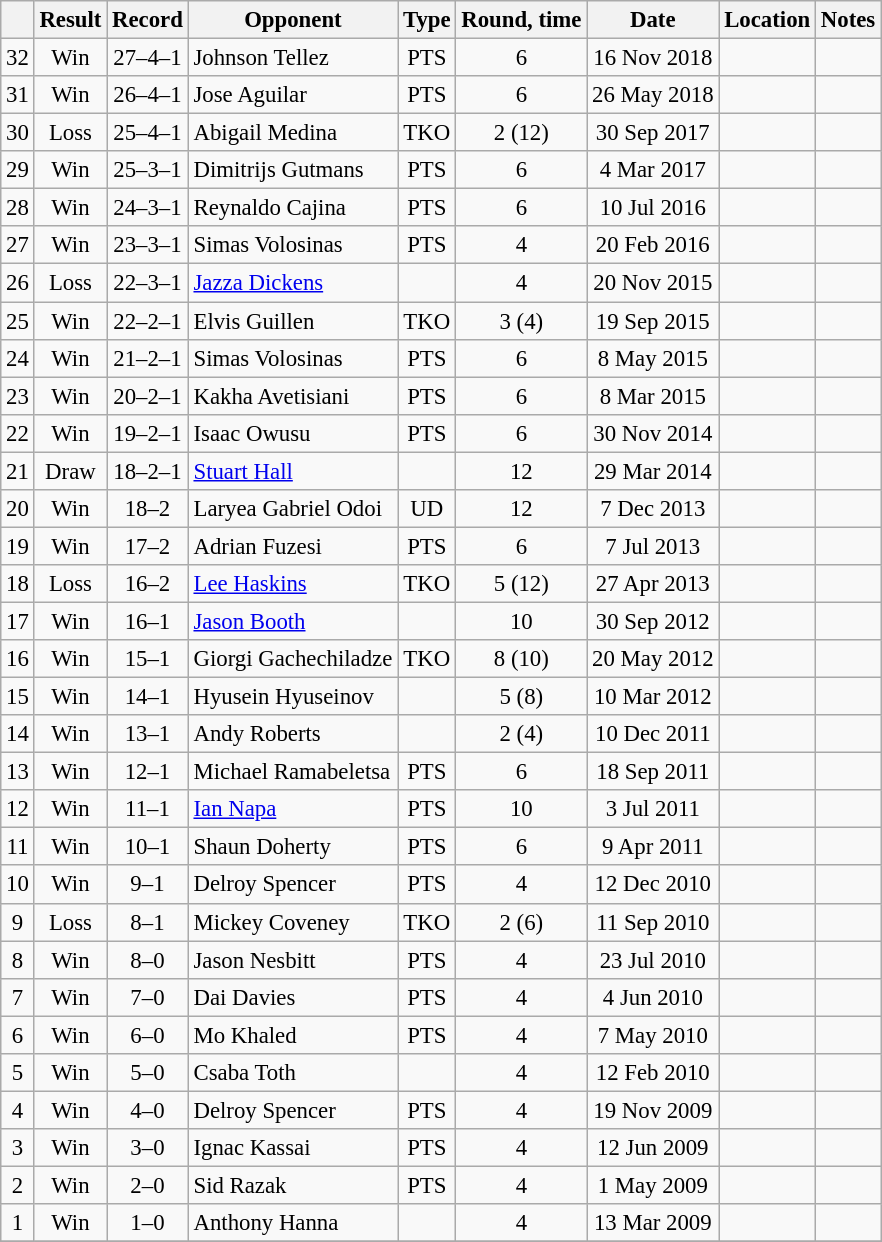<table class="wikitable" style="text-align:center; font-size:95%">
<tr>
<th></th>
<th>Result</th>
<th>Record</th>
<th>Opponent</th>
<th>Type</th>
<th>Round, time</th>
<th>Date</th>
<th>Location</th>
<th>Notes</th>
</tr>
<tr>
<td>32</td>
<td>Win</td>
<td>27–4–1</td>
<td align=left> Johnson Tellez</td>
<td>PTS</td>
<td>6</td>
<td>16 Nov 2018</td>
<td align=left></td>
<td></td>
</tr>
<tr>
<td>31</td>
<td>Win</td>
<td>26–4–1</td>
<td align=left> Jose Aguilar</td>
<td>PTS</td>
<td>6</td>
<td>26 May 2018</td>
<td align=left></td>
<td></td>
</tr>
<tr>
<td>30</td>
<td>Loss</td>
<td>25–4–1</td>
<td align=left> Abigail Medina</td>
<td>TKO</td>
<td>2 (12)</td>
<td>30 Sep 2017</td>
<td align=left></td>
<td align=left></td>
</tr>
<tr>
<td>29</td>
<td>Win</td>
<td>25–3–1</td>
<td align=left> Dimitrijs Gutmans</td>
<td>PTS</td>
<td>6</td>
<td>4 Mar 2017</td>
<td align=left></td>
<td></td>
</tr>
<tr>
<td>28</td>
<td>Win</td>
<td>24–3–1</td>
<td align=left> Reynaldo Cajina</td>
<td>PTS</td>
<td>6</td>
<td>10 Jul 2016</td>
<td align=left></td>
<td></td>
</tr>
<tr>
<td>27</td>
<td>Win</td>
<td>23–3–1</td>
<td align=left> Simas Volosinas</td>
<td>PTS</td>
<td>4</td>
<td>20 Feb 2016</td>
<td align=left></td>
<td></td>
</tr>
<tr>
<td>26</td>
<td>Loss</td>
<td>22–3–1</td>
<td align=left> <a href='#'>Jazza Dickens</a></td>
<td></td>
<td>4</td>
<td>20 Nov 2015</td>
<td align=left></td>
<td align=left></td>
</tr>
<tr>
<td>25</td>
<td>Win</td>
<td>22–2–1</td>
<td align=left> Elvis Guillen</td>
<td>TKO</td>
<td>3 (4)</td>
<td>19 Sep 2015</td>
<td align=left></td>
<td></td>
</tr>
<tr>
<td>24</td>
<td>Win</td>
<td>21–2–1</td>
<td align=left> Simas Volosinas</td>
<td>PTS</td>
<td>6</td>
<td>8 May 2015</td>
<td align=left></td>
<td></td>
</tr>
<tr>
<td>23</td>
<td>Win</td>
<td>20–2–1</td>
<td align=left> Kakha Avetisiani</td>
<td>PTS</td>
<td>6</td>
<td>8 Mar 2015</td>
<td align=left></td>
<td></td>
</tr>
<tr>
<td>22</td>
<td>Win</td>
<td>19–2–1</td>
<td align=left> Isaac Owusu</td>
<td>PTS</td>
<td>6</td>
<td>30 Nov 2014</td>
<td align=left></td>
<td></td>
</tr>
<tr>
<td>21</td>
<td>Draw</td>
<td>18–2–1</td>
<td align=left> <a href='#'>Stuart Hall</a></td>
<td></td>
<td>12</td>
<td>29 Mar 2014</td>
<td align=left></td>
<td align=left></td>
</tr>
<tr>
<td>20</td>
<td>Win</td>
<td>18–2</td>
<td align=left> Laryea Gabriel Odoi</td>
<td>UD</td>
<td>12</td>
<td>7 Dec 2013</td>
<td align=left></td>
<td align=left></td>
</tr>
<tr>
<td>19</td>
<td>Win</td>
<td>17–2</td>
<td align=left> Adrian Fuzesi</td>
<td>PTS</td>
<td>6</td>
<td>7 Jul 2013</td>
<td align=left></td>
<td></td>
</tr>
<tr>
<td>18</td>
<td>Loss</td>
<td>16–2</td>
<td align=left> <a href='#'>Lee Haskins</a></td>
<td>TKO</td>
<td>5 (12)</td>
<td>27 Apr 2013</td>
<td align=left></td>
<td align=left></td>
</tr>
<tr>
<td>17</td>
<td>Win</td>
<td>16–1</td>
<td align=left> <a href='#'>Jason Booth</a></td>
<td></td>
<td>10</td>
<td>30 Sep 2012</td>
<td align=left></td>
<td align=left></td>
</tr>
<tr>
<td>16</td>
<td>Win</td>
<td>15–1</td>
<td align=left> Giorgi Gachechiladze</td>
<td>TKO</td>
<td>8 (10)</td>
<td>20 May 2012</td>
<td align=left></td>
<td></td>
</tr>
<tr>
<td>15</td>
<td>Win</td>
<td>14–1</td>
<td align=left> Hyusein Hyuseinov</td>
<td></td>
<td>5 (8)</td>
<td>10 Mar 2012</td>
<td align=left></td>
<td></td>
</tr>
<tr>
<td>14</td>
<td>Win</td>
<td>13–1</td>
<td align=left> Andy Roberts</td>
<td></td>
<td>2 (4)</td>
<td>10 Dec 2011</td>
<td align=left></td>
<td></td>
</tr>
<tr>
<td>13</td>
<td>Win</td>
<td>12–1</td>
<td align=left> Michael Ramabeletsa</td>
<td>PTS</td>
<td>6</td>
<td>18 Sep 2011</td>
<td align=left></td>
<td></td>
</tr>
<tr>
<td>12</td>
<td>Win</td>
<td>11–1</td>
<td align=left> <a href='#'>Ian Napa</a></td>
<td>PTS</td>
<td>10</td>
<td>3 Jul 2011</td>
<td align=left></td>
<td></td>
</tr>
<tr>
<td>11</td>
<td>Win</td>
<td>10–1</td>
<td align=left> Shaun Doherty</td>
<td>PTS</td>
<td>6</td>
<td>9 Apr 2011</td>
<td align=left></td>
<td></td>
</tr>
<tr>
<td>10</td>
<td>Win</td>
<td>9–1</td>
<td align=left> Delroy Spencer</td>
<td>PTS</td>
<td>4</td>
<td>12 Dec 2010</td>
<td align=left></td>
<td></td>
</tr>
<tr>
<td>9</td>
<td>Loss</td>
<td>8–1</td>
<td align=left> Mickey Coveney</td>
<td>TKO</td>
<td>2 (6)</td>
<td>11 Sep 2010</td>
<td align=left></td>
<td></td>
</tr>
<tr>
<td>8</td>
<td>Win</td>
<td>8–0</td>
<td align=left> Jason Nesbitt</td>
<td>PTS</td>
<td>4</td>
<td>23 Jul 2010</td>
<td align=left></td>
<td></td>
</tr>
<tr>
<td>7</td>
<td>Win</td>
<td>7–0</td>
<td align=left> Dai Davies</td>
<td>PTS</td>
<td>4</td>
<td>4 Jun 2010</td>
<td align=left></td>
<td></td>
</tr>
<tr>
<td>6</td>
<td>Win</td>
<td>6–0</td>
<td align=left> Mo Khaled</td>
<td>PTS</td>
<td>4</td>
<td>7 May 2010</td>
<td align=left></td>
<td></td>
</tr>
<tr>
<td>5</td>
<td>Win</td>
<td>5–0</td>
<td align=left> Csaba Toth</td>
<td></td>
<td>4</td>
<td>12 Feb 2010</td>
<td align=left></td>
<td></td>
</tr>
<tr>
<td>4</td>
<td>Win</td>
<td>4–0</td>
<td align=left> Delroy Spencer</td>
<td>PTS</td>
<td>4</td>
<td>19 Nov 2009</td>
<td align=left></td>
<td></td>
</tr>
<tr>
<td>3</td>
<td>Win</td>
<td>3–0</td>
<td align=left> Ignac Kassai</td>
<td>PTS</td>
<td>4</td>
<td>12 Jun 2009</td>
<td align=left></td>
<td></td>
</tr>
<tr>
<td>2</td>
<td>Win</td>
<td>2–0</td>
<td align=left> Sid Razak</td>
<td>PTS</td>
<td>4</td>
<td>1 May 2009</td>
<td align=left></td>
<td></td>
</tr>
<tr>
<td>1</td>
<td>Win</td>
<td>1–0</td>
<td align=left> Anthony Hanna</td>
<td></td>
<td>4</td>
<td>13 Mar 2009</td>
<td align=left></td>
<td></td>
</tr>
<tr>
</tr>
</table>
